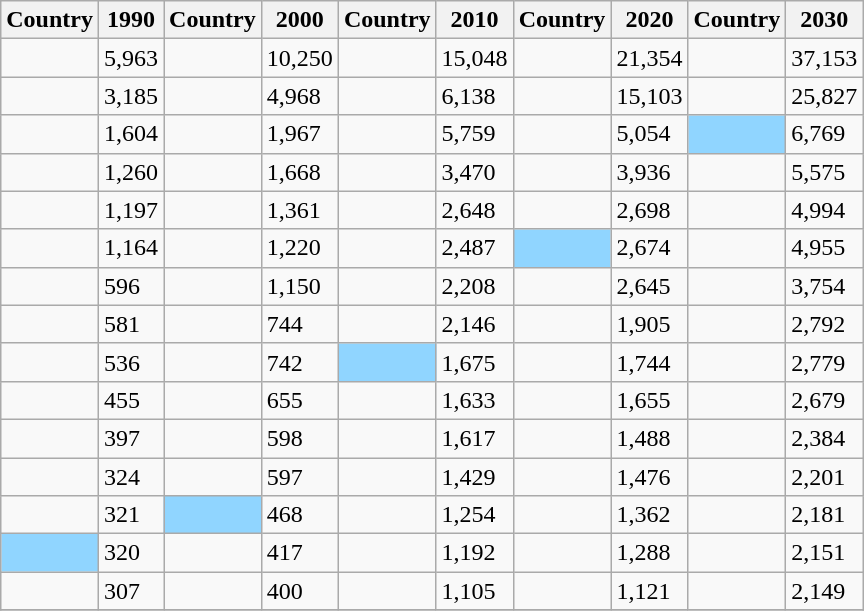<table class="wikitable sortable mw-datatable static-row-numbers sticky-header sort-under defaultright col1left col3left col5left col7left col9left">
<tr>
<th>Country</th>
<th>1990</th>
<th>Country</th>
<th>2000</th>
<th>Country</th>
<th>2010</th>
<th>Country</th>
<th>2020</th>
<th>Country</th>
<th>2030</th>
</tr>
<tr>
<td></td>
<td>5,963</td>
<td></td>
<td>10,250</td>
<td></td>
<td>15,048</td>
<td></td>
<td>21,354</td>
<td></td>
<td>37,153</td>
</tr>
<tr>
<td></td>
<td>3,185</td>
<td></td>
<td>4,968</td>
<td></td>
<td>6,138</td>
<td></td>
<td>15,103</td>
<td></td>
<td>25,827</td>
</tr>
<tr>
<td></td>
<td>1,604</td>
<td></td>
<td>1,967</td>
<td></td>
<td>5,759</td>
<td></td>
<td>5,054</td>
<td style="background: #90D5FF"></td>
<td>6,769</td>
</tr>
<tr>
<td></td>
<td>1,260</td>
<td></td>
<td>1,668</td>
<td></td>
<td>3,470</td>
<td></td>
<td>3,936</td>
<td></td>
<td>5,575</td>
</tr>
<tr>
<td></td>
<td>1,197</td>
<td></td>
<td>1,361</td>
<td></td>
<td>2,648</td>
<td></td>
<td>2,698</td>
<td></td>
<td>4,994</td>
</tr>
<tr>
<td></td>
<td>1,164</td>
<td></td>
<td>1,220</td>
<td></td>
<td>2,487</td>
<td style="background: #90D5FF"></td>
<td>2,674</td>
<td></td>
<td>4,955</td>
</tr>
<tr>
<td></td>
<td>596</td>
<td></td>
<td>1,150</td>
<td></td>
<td>2,208</td>
<td></td>
<td>2,645</td>
<td></td>
<td>3,754</td>
</tr>
<tr>
<td></td>
<td>581</td>
<td></td>
<td>744</td>
<td></td>
<td>2,146</td>
<td></td>
<td>1,905</td>
<td></td>
<td>2,792</td>
</tr>
<tr>
<td></td>
<td>536</td>
<td></td>
<td>742</td>
<td style="background: #90D5FF"></td>
<td>1,675</td>
<td></td>
<td>1,744</td>
<td></td>
<td>2,779</td>
</tr>
<tr>
<td></td>
<td>455</td>
<td></td>
<td>655</td>
<td></td>
<td>1,633</td>
<td></td>
<td>1,655</td>
<td></td>
<td>2,679</td>
</tr>
<tr>
<td></td>
<td>397</td>
<td></td>
<td>598</td>
<td></td>
<td>1,617</td>
<td></td>
<td>1,488</td>
<td></td>
<td>2,384</td>
</tr>
<tr>
<td></td>
<td>324</td>
<td></td>
<td>597</td>
<td></td>
<td>1,429</td>
<td></td>
<td>1,476</td>
<td></td>
<td>2,201</td>
</tr>
<tr>
<td></td>
<td>321</td>
<td style="background: #90D5FF"></td>
<td>468</td>
<td></td>
<td>1,254</td>
<td></td>
<td>1,362</td>
<td></td>
<td>2,181</td>
</tr>
<tr>
<td style="background: #90D5FF"></td>
<td>320</td>
<td></td>
<td>417</td>
<td></td>
<td>1,192</td>
<td></td>
<td>1,288</td>
<td></td>
<td>2,151</td>
</tr>
<tr>
<td></td>
<td>307</td>
<td></td>
<td>400</td>
<td></td>
<td>1,105</td>
<td></td>
<td>1,121</td>
<td></td>
<td>2,149</td>
</tr>
<tr>
</tr>
</table>
